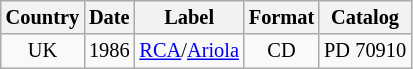<table class="wikitable" style="font-size:85%;">
<tr>
<th>Country</th>
<th>Date</th>
<th>Label</th>
<th>Format</th>
<th>Catalog</th>
</tr>
<tr>
<td align=center>UK</td>
<td>1986</td>
<td><a href='#'>RCA</a>/<a href='#'>Ariola</a></td>
<td align=center>CD</td>
<td>PD 70910</td>
</tr>
</table>
